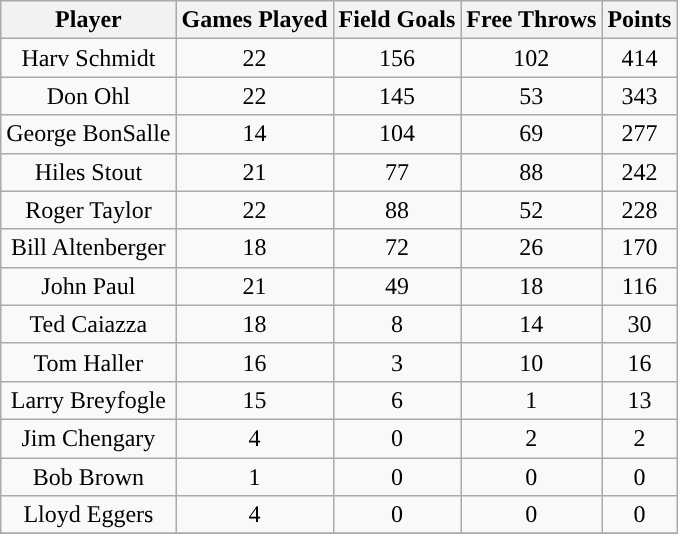<table class="wikitable sortable">
<tr>
<th>Player</th>
<th>Games Played</th>
<th>Field Goals</th>
<th>Free Throws</th>
<th>Points</th>
</tr>
<tr align="center" bgcolor="">
<td>Harv Schmidt</td>
<td>22</td>
<td>156</td>
<td>102</td>
<td>414</td>
</tr>
<tr align="center" bgcolor="">
<td>Don Ohl</td>
<td>22</td>
<td>145</td>
<td>53</td>
<td>343</td>
</tr>
<tr align="center" bgcolor="">
<td>George BonSalle</td>
<td>14</td>
<td>104</td>
<td>69</td>
<td>277</td>
</tr>
<tr align="center" bgcolor="">
<td>Hiles Stout</td>
<td>21</td>
<td>77</td>
<td>88</td>
<td>242</td>
</tr>
<tr align="center" bgcolor="">
<td>Roger Taylor</td>
<td>22</td>
<td>88</td>
<td>52</td>
<td>228</td>
</tr>
<tr align="center" bgcolor="">
<td>Bill Altenberger</td>
<td>18</td>
<td>72</td>
<td>26</td>
<td>170</td>
</tr>
<tr align="center" bgcolor="">
<td>John Paul</td>
<td>21</td>
<td>49</td>
<td>18</td>
<td>116</td>
</tr>
<tr align="center" bgcolor="">
<td>Ted Caiazza</td>
<td>18</td>
<td>8</td>
<td>14</td>
<td>30</td>
</tr>
<tr align="center" bgcolor="">
<td>Tom Haller</td>
<td>16</td>
<td>3</td>
<td>10</td>
<td>16</td>
</tr>
<tr align="center" bgcolor="">
<td>Larry Breyfogle</td>
<td>15</td>
<td>6</td>
<td>1</td>
<td>13</td>
</tr>
<tr align="center" bgcolor="">
<td>Jim Chengary</td>
<td>4</td>
<td>0</td>
<td>2</td>
<td>2</td>
</tr>
<tr align="center" bgcolor="">
<td>Bob Brown</td>
<td>1</td>
<td>0</td>
<td>0</td>
<td>0</td>
</tr>
<tr align="center" bgcolor="">
<td>Lloyd Eggers</td>
<td>4</td>
<td>0</td>
<td>0</td>
<td>0</td>
</tr>
<tr align="center" bgcolor="">
</tr>
</table>
